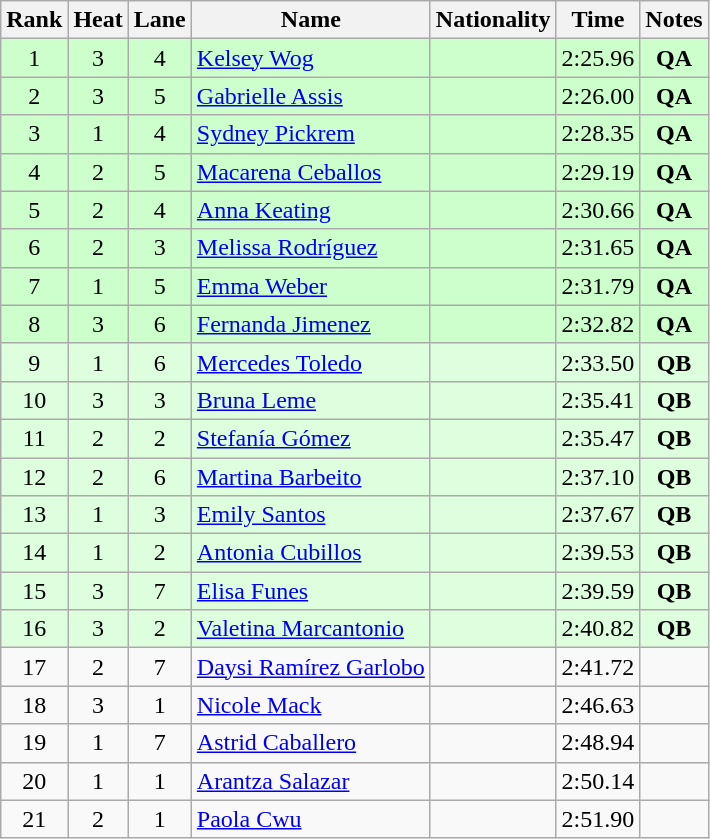<table class="wikitable sortable" style="text-align:center">
<tr>
<th>Rank</th>
<th>Heat</th>
<th>Lane</th>
<th>Name</th>
<th>Nationality</th>
<th>Time</th>
<th>Notes</th>
</tr>
<tr bgcolor="ccffcc">
<td>1</td>
<td>3</td>
<td>4</td>
<td align="left"><a href='#'>Kelsey Wog</a></td>
<td align="left"></td>
<td>2:25.96</td>
<td><strong>QA</strong></td>
</tr>
<tr bgcolor="ccffcc">
<td>2</td>
<td>3</td>
<td>5</td>
<td align="left"><a href='#'>Gabrielle Assis</a></td>
<td align="left"></td>
<td>2:26.00</td>
<td><strong>QA</strong></td>
</tr>
<tr bgcolor="ccffcc">
<td>3</td>
<td>1</td>
<td>4</td>
<td align="left"><a href='#'>Sydney Pickrem</a></td>
<td align="left"></td>
<td>2:28.35</td>
<td><strong>QA</strong></td>
</tr>
<tr bgcolor="ccffcc">
<td>4</td>
<td>2</td>
<td>5</td>
<td align="left"><a href='#'>Macarena Ceballos</a></td>
<td align="left"></td>
<td>2:29.19</td>
<td><strong>QA</strong></td>
</tr>
<tr bgcolor="ccffcc">
<td>5</td>
<td>2</td>
<td>4</td>
<td align="left"><a href='#'>Anna Keating</a></td>
<td align="left"></td>
<td>2:30.66</td>
<td><strong>QA</strong></td>
</tr>
<tr bgcolor="ccffcc">
<td>6</td>
<td>2</td>
<td>3</td>
<td align="left"><a href='#'>Melissa Rodríguez</a></td>
<td align="left"></td>
<td>2:31.65</td>
<td><strong>QA</strong></td>
</tr>
<tr bgcolor="ccffcc">
<td>7</td>
<td>1</td>
<td>5</td>
<td align="left"><a href='#'>Emma Weber</a></td>
<td align="left"></td>
<td>2:31.79</td>
<td><strong>QA</strong></td>
</tr>
<tr bgcolor="ccffcc">
<td>8</td>
<td>3</td>
<td>6</td>
<td align="left"><a href='#'>Fernanda Jimenez</a></td>
<td align="left"></td>
<td>2:32.82</td>
<td><strong>QA</strong></td>
</tr>
<tr bgcolor="ddffdd">
<td>9</td>
<td>1</td>
<td>6</td>
<td align="left"><a href='#'>Mercedes Toledo</a></td>
<td align="left"></td>
<td>2:33.50</td>
<td><strong>QB</strong></td>
</tr>
<tr bgcolor="ddffdd">
<td>10</td>
<td>3</td>
<td>3</td>
<td align="left"><a href='#'>Bruna Leme</a></td>
<td align="left"></td>
<td>2:35.41</td>
<td><strong>QB</strong></td>
</tr>
<tr bgcolor="ddffdd">
<td>11</td>
<td>2</td>
<td>2</td>
<td align="left"><a href='#'>Stefanía Gómez</a></td>
<td align="left"></td>
<td>2:35.47</td>
<td><strong>QB</strong></td>
</tr>
<tr bgcolor="ddffdd">
<td>12</td>
<td>2</td>
<td>6</td>
<td align="left"><a href='#'>Martina Barbeito</a></td>
<td align="left"></td>
<td>2:37.10</td>
<td><strong>QB</strong></td>
</tr>
<tr bgcolor="ddffdd">
<td>13</td>
<td>1</td>
<td>3</td>
<td align="left"><a href='#'>Emily Santos</a></td>
<td align="left"></td>
<td>2:37.67</td>
<td><strong>QB</strong></td>
</tr>
<tr bgcolor="ddffdd">
<td>14</td>
<td>1</td>
<td>2</td>
<td align="left"><a href='#'>Antonia Cubillos</a></td>
<td align="left"></td>
<td>2:39.53</td>
<td><strong>QB</strong></td>
</tr>
<tr bgcolor="ddffdd">
<td>15</td>
<td>3</td>
<td>7</td>
<td align="left"><a href='#'>Elisa Funes</a></td>
<td align="left"></td>
<td>2:39.59</td>
<td><strong>QB</strong></td>
</tr>
<tr bgcolor="ddffdd">
<td>16</td>
<td>3</td>
<td>2</td>
<td align="left"><a href='#'>Valetina Marcantonio</a></td>
<td align="left"></td>
<td>2:40.82</td>
<td><strong>QB</strong></td>
</tr>
<tr>
<td>17</td>
<td>2</td>
<td>7</td>
<td align="left"><a href='#'>Daysi Ramírez Garlobo</a></td>
<td align="left"></td>
<td>2:41.72</td>
<td></td>
</tr>
<tr>
<td>18</td>
<td>3</td>
<td>1</td>
<td align="left"><a href='#'>Nicole Mack</a></td>
<td align="left"></td>
<td>2:46.63</td>
<td></td>
</tr>
<tr>
<td>19</td>
<td>1</td>
<td>7</td>
<td align="left"><a href='#'>Astrid Caballero</a></td>
<td align="left"></td>
<td>2:48.94</td>
<td></td>
</tr>
<tr>
<td>20</td>
<td>1</td>
<td>1</td>
<td align="left"><a href='#'>Arantza Salazar</a></td>
<td align="left"></td>
<td>2:50.14</td>
<td></td>
</tr>
<tr>
<td>21</td>
<td>2</td>
<td>1</td>
<td align="left"><a href='#'>Paola Cwu</a></td>
<td align="left"></td>
<td>2:51.90</td>
<td></td>
</tr>
</table>
